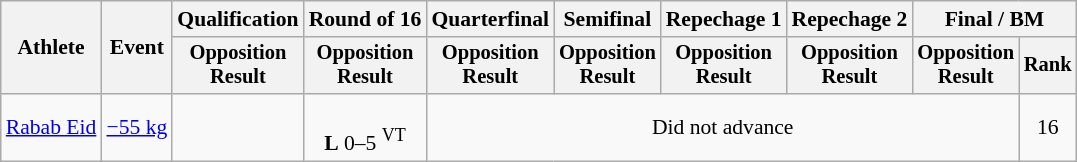<table class="wikitable" style="font-size:90%">
<tr>
<th scope="col" rowspan=2>Athlete</th>
<th scope="col" rowspan=2>Event</th>
<th scope="col">Qualification</th>
<th scope="col">Round of 16</th>
<th scope="col">Quarterfinal</th>
<th scope="col">Semifinal</th>
<th scope="col">Repechage 1</th>
<th scope="col">Repechage 2</th>
<th scope="col" colspan=2>Final / BM</th>
</tr>
<tr style="font-size: 95%">
<th scope="col">Opposition<br>Result</th>
<th scope="col">Opposition<br>Result</th>
<th scope="col">Opposition<br>Result</th>
<th scope="col">Opposition<br>Result</th>
<th scope="col">Opposition<br>Result</th>
<th scope="col">Opposition<br>Result</th>
<th scope="col">Opposition<br>Result</th>
<th scope="col">Rank</th>
</tr>
<tr align=center>
<td align=left><a href='#'>Rabab Eid</a></td>
<td align=left><a href='#'>−55 kg</a></td>
<td></td>
<td><br><strong>L</strong> 0–5 <sup>VT</sup></td>
<td colspan=5>Did not advance</td>
<td>16</td>
</tr>
</table>
